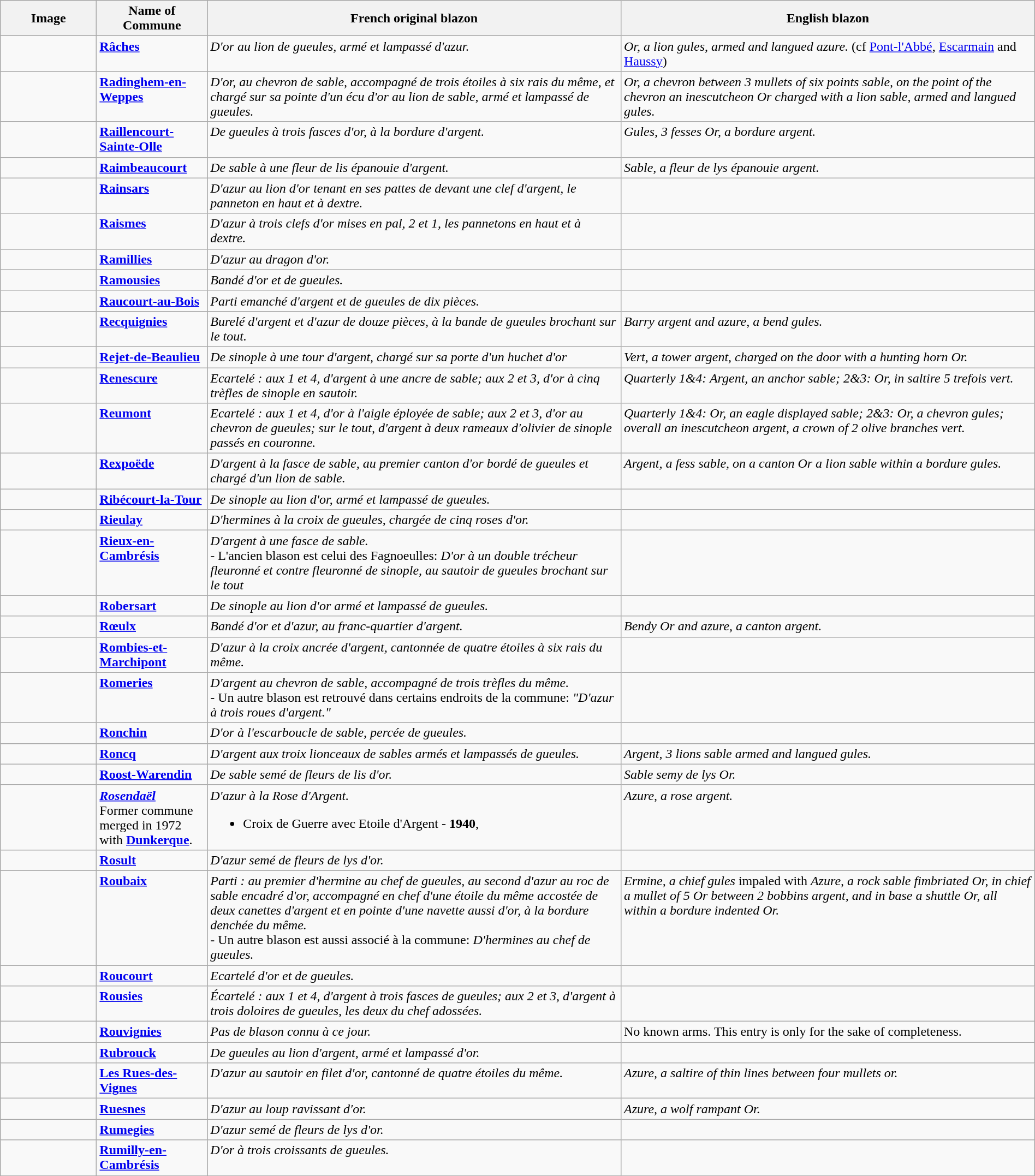<table class="wikitable" width="100%">
<tr>
<th width="110">Image</th>
<th>Name of Commune</th>
<th width="40%">French original blazon</th>
<th width="40%">English blazon</th>
</tr>
<tr valign=top>
<td align=center></td>
<td><strong><a href='#'>Râches</a></strong></td>
<td><em>D'or au lion de gueules, armé et lampassé d'azur.</em></td>
<td><em>Or, a lion gules, armed and langued azure.</em> (cf <a href='#'>Pont-l'Abbé</a>, <a href='#'>Escarmain</a> and <a href='#'>Haussy</a>)</td>
</tr>
<tr valign=top>
<td align=center></td>
<td><strong><a href='#'>Radinghem-en-Weppes</a></strong></td>
<td><em>D'or, au chevron de sable, accompagné de trois étoiles à six rais du même, et chargé sur sa pointe d'un écu d'or au lion de sable, armé et lampassé de gueules.</em></td>
<td><em>Or, a chevron between 3 mullets of six points sable, on the point of the chevron an inescutcheon Or charged with a lion sable, armed and langued gules.</em></td>
</tr>
<tr valign=top>
<td align=center></td>
<td><strong><a href='#'>Raillencourt-Sainte-Olle</a></strong></td>
<td><em>De gueules à trois fasces d'or, à la bordure d'argent.</em></td>
<td><em>Gules, 3 fesses Or, a bordure argent.</em></td>
</tr>
<tr valign=top>
<td align=center></td>
<td><strong><a href='#'>Raimbeaucourt</a></strong></td>
<td><em>De sable à une fleur de lis épanouie d'argent.</em></td>
<td><em>Sable, a fleur de lys épanouie argent.</em></td>
</tr>
<tr valign=top>
<td align=center></td>
<td><strong><a href='#'>Rainsars</a></strong></td>
<td><em>D'azur au lion d'or tenant en ses pattes de devant une clef d'argent, le panneton en haut et à dextre.</em></td>
<td></td>
</tr>
<tr valign=top>
<td align=center></td>
<td><strong><a href='#'>Raismes</a></strong></td>
<td><em>D'azur à trois clefs d'or mises en pal, 2 et 1, les pannetons en haut et à dextre.</em></td>
<td></td>
</tr>
<tr valign=top>
<td align=center></td>
<td><strong><a href='#'>Ramillies</a></strong></td>
<td><em>D'azur au dragon d'or.</em></td>
<td></td>
</tr>
<tr valign=top>
<td align=center></td>
<td><strong><a href='#'>Ramousies</a></strong></td>
<td><em>Bandé d'or et de gueules.</em></td>
<td></td>
</tr>
<tr valign=top>
<td align=center></td>
<td><strong><a href='#'>Raucourt-au-Bois</a></strong></td>
<td><em>Parti emanché d'argent et de gueules de dix pièces.</em></td>
<td></td>
</tr>
<tr valign=top>
<td align=center></td>
<td><strong><a href='#'>Recquignies</a></strong></td>
<td><em>Burelé d'argent et d'azur de douze pièces, à la bande de gueules brochant sur le tout.</em></td>
<td><em>Barry argent and azure, a bend gules.</em></td>
</tr>
<tr valign=top>
<td align=center></td>
<td><strong><a href='#'>Rejet-de-Beaulieu</a></strong></td>
<td><em>De sinople à une tour d'argent, chargé sur sa porte d'un huchet d'or </em></td>
<td><em>Vert, a tower argent, charged on the door with a hunting horn Or.</em></td>
</tr>
<tr valign=top>
<td align=center></td>
<td><strong><a href='#'>Renescure</a></strong></td>
<td><em>Ecartelé : aux 1 et 4, d'argent à une ancre de sable; aux 2 et 3, d'or à cinq trèfles de sinople en sautoir.</em></td>
<td><em>Quarterly 1&4: Argent, an anchor sable; 2&3: Or, in saltire 5 trefois vert.</em></td>
</tr>
<tr valign=top>
<td align=center></td>
<td><strong><a href='#'>Reumont</a></strong></td>
<td><em>Ecartelé : aux 1 et 4, d'or à l'aigle éployée de sable; aux 2 et 3, d'or au chevron de gueules; sur le tout, d'argent à deux rameaux d'olivier de sinople passés en couronne.</em></td>
<td><em>Quarterly 1&4: Or, an eagle displayed sable; 2&3: Or, a chevron gules; overall an inescutcheon argent, a crown of 2 olive branches vert.</em></td>
</tr>
<tr valign=top>
<td align=center></td>
<td><strong><a href='#'>Rexpoëde</a></strong></td>
<td><em>D'argent à la fasce de sable, au premier canton d'or bordé de gueules et chargé d'un lion de sable.</em></td>
<td><em>Argent, a fess sable, on a canton Or a lion sable within a bordure gules.</em></td>
</tr>
<tr valign=top>
<td align=center></td>
<td><strong><a href='#'>Ribécourt-la-Tour</a></strong></td>
<td><em>De sinople au lion d'or, armé et lampassé de gueules.</em></td>
<td></td>
</tr>
<tr valign=top>
<td align=center></td>
<td><strong><a href='#'>Rieulay</a></strong></td>
<td><em>D'hermines à la croix de gueules, chargée de cinq roses d'or.</em></td>
<td></td>
</tr>
<tr valign=top>
<td align=center></td>
<td><strong><a href='#'>Rieux-en-Cambrésis</a></strong></td>
<td><em>D'argent à une fasce de sable.</em><br>
- L'ancien blason est celui des Fagnoeulles:
<em>D'or à un double trécheur fleuronné et contre fleuronné de sinople, au sautoir de gueules brochant sur le tout</em></td>
<td></td>
</tr>
<tr valign=top>
<td align=center></td>
<td><strong><a href='#'>Robersart</a></strong></td>
<td><em>De sinople au lion d'or armé et lampassé de gueules.</em></td>
<td></td>
</tr>
<tr valign=top>
<td align=center></td>
<td><strong><a href='#'>Rœulx</a></strong></td>
<td><em>Bandé d'or et d'azur, au franc-quartier d'argent.</em></td>
<td><em>Bendy Or and azure, a canton argent.</em></td>
</tr>
<tr valign=top>
<td align=center></td>
<td><strong><a href='#'>Rombies-et-Marchipont</a></strong></td>
<td><em>D'azur à la croix ancrée d'argent, cantonnée de quatre étoiles à six rais du même.</em></td>
<td></td>
</tr>
<tr valign=top>
<td align=center></td>
<td><strong><a href='#'>Romeries</a></strong></td>
<td><em>D'argent au chevron de sable, accompagné de trois trèfles du même.</em><br>
- Un autre blason est retrouvé dans certains endroits de la commune:
<em>"D'azur à trois roues d'argent."</em></td>
<td></td>
</tr>
<tr valign=top>
<td align=center></td>
<td><strong><a href='#'>Ronchin</a></strong></td>
<td><em>D'or à l'escarboucle de sable, percée de gueules.</em></td>
<td></td>
</tr>
<tr valign=top>
<td align=center></td>
<td><strong><a href='#'>Roncq</a></strong></td>
<td><em>D'argent aux troix lionceaux de sables armés et lampassés de gueules.</em></td>
<td><em>Argent, 3 lions sable armed and langued gules.</em></td>
</tr>
<tr valign=top>
<td align=center></td>
<td><strong><a href='#'>Roost-Warendin</a></strong></td>
<td><em>De sable semé de fleurs de lis d'or.</em></td>
<td><em>Sable semy de lys Or.</em></td>
</tr>
<tr valign=top>
<td align=center></td>
<td><strong><em><a href='#'>Rosendaël</a></em></strong><br>Former commune merged in 1972 with <strong><a href='#'>Dunkerque</a></strong>.</td>
<td><em>D'azur à la Rose d'Argent.</em><br><ul><li>Croix de Guerre avec Etoile d'Argent -  <strong>1940</strong>,</li></ul></td>
<td><em>Azure, a rose argent.</em></td>
</tr>
<tr valign=top>
<td align=center></td>
<td><strong><a href='#'>Rosult</a></strong></td>
<td><em>D'azur semé de fleurs de lys d'or.</em></td>
<td></td>
</tr>
<tr valign=top>
<td align=center></td>
<td><strong><a href='#'>Roubaix</a></strong></td>
<td><em>Parti : au premier d'hermine au chef de gueules, au second d'azur au roc de sable encadré d'or, accompagné en chef d'une étoile du même accostée de deux canettes d'argent et en pointe d'une navette aussi d'or, à la bordure denchée du même.</em><br>- Un autre blason est aussi associé à la commune:
<em>D'hermines au chef de gueules.</em></td>
<td><em>Ermine, a chief gules</em> impaled with <em>Azure, a rock sable fimbriated Or, in chief a mullet of 5 Or between 2 bobbins argent, and in base a shuttle Or, all within a bordure indented Or.</em></td>
</tr>
<tr valign=top>
<td align=center></td>
<td><strong><a href='#'>Roucourt</a></strong></td>
<td><em>Ecartelé d'or et de gueules.</em></td>
<td></td>
</tr>
<tr valign=top>
<td align=center></td>
<td><strong><a href='#'>Rousies</a></strong></td>
<td><em>Écartelé : aux 1 et 4, d'argent à trois fasces de gueules; aux 2 et 3, d'argent à trois doloires de gueules, les deux du chef adossées.</em> </td>
<td></td>
</tr>
<tr valign=top>
<td align=center></td>
<td><strong><a href='#'>Rouvignies</a></strong></td>
<td><em>Pas de blason connu à ce jour.</em></td>
<td>No known arms. This entry is only for the sake of completeness.</td>
</tr>
<tr valign=top>
<td align=center></td>
<td><strong><a href='#'>Rubrouck</a></strong></td>
<td><em>De gueules au lion d'argent, armé et lampassé d'or.</em></td>
<td></td>
</tr>
<tr valign=top>
<td align=center></td>
<td><strong><a href='#'>Les Rues-des-Vignes</a></strong></td>
<td><em>D'azur au sautoir en filet d'or, cantonné de quatre étoiles du même.</em></td>
<td><em>Azure, a saltire of thin lines between four mullets or.</em></td>
</tr>
<tr valign=top>
<td align=center></td>
<td><strong><a href='#'>Ruesnes</a></strong></td>
<td><em>D'azur au loup ravissant d'or.</em></td>
<td><em>Azure, a wolf rampant Or.</em></td>
</tr>
<tr valign=top>
<td align=center></td>
<td><strong><a href='#'>Rumegies</a></strong></td>
<td><em>D'azur semé de fleurs de lys d'or.</em></td>
<td></td>
</tr>
<tr valign=top>
<td align=center></td>
<td><strong><a href='#'>Rumilly-en-Cambrésis</a></strong></td>
<td><em>D'or à trois croissants de gueules.</em></td>
<td></td>
</tr>
</table>
